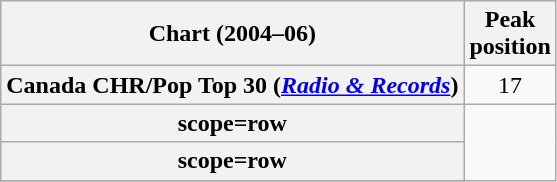<table class="wikitable plainrowheaders sortable" style="text-align:center;">
<tr>
<th scope="col">Chart (2004–06)</th>
<th scope="col">Peak<br>position</th>
</tr>
<tr>
<th scope="row">Canada CHR/Pop Top 30 (<em><a href='#'>Radio & Records</a></em>)</th>
<td>17</td>
</tr>
<tr>
<th>scope=row</th>
</tr>
<tr>
<th>scope=row</th>
</tr>
<tr>
</tr>
<tr>
</tr>
<tr>
</tr>
<tr>
</tr>
<tr>
</tr>
<tr>
</tr>
<tr>
</tr>
<tr>
</tr>
</table>
